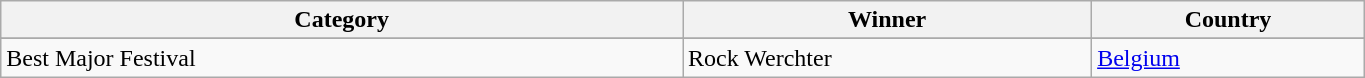<table class="wikitable" width="72%">
<tr>
<th style="text-align:center;" width="50%" !>Category</th>
<th style="text-align:center;" width="30%" !>Winner</th>
<th style="text-align:center;" width="20%" !>Country</th>
</tr>
<tr bgcolor="#ffffff">
</tr>
<tr>
<td>Best Major Festival</td>
<td>Rock Werchter</td>
<td><a href='#'>Belgium</a></td>
</tr>
</table>
